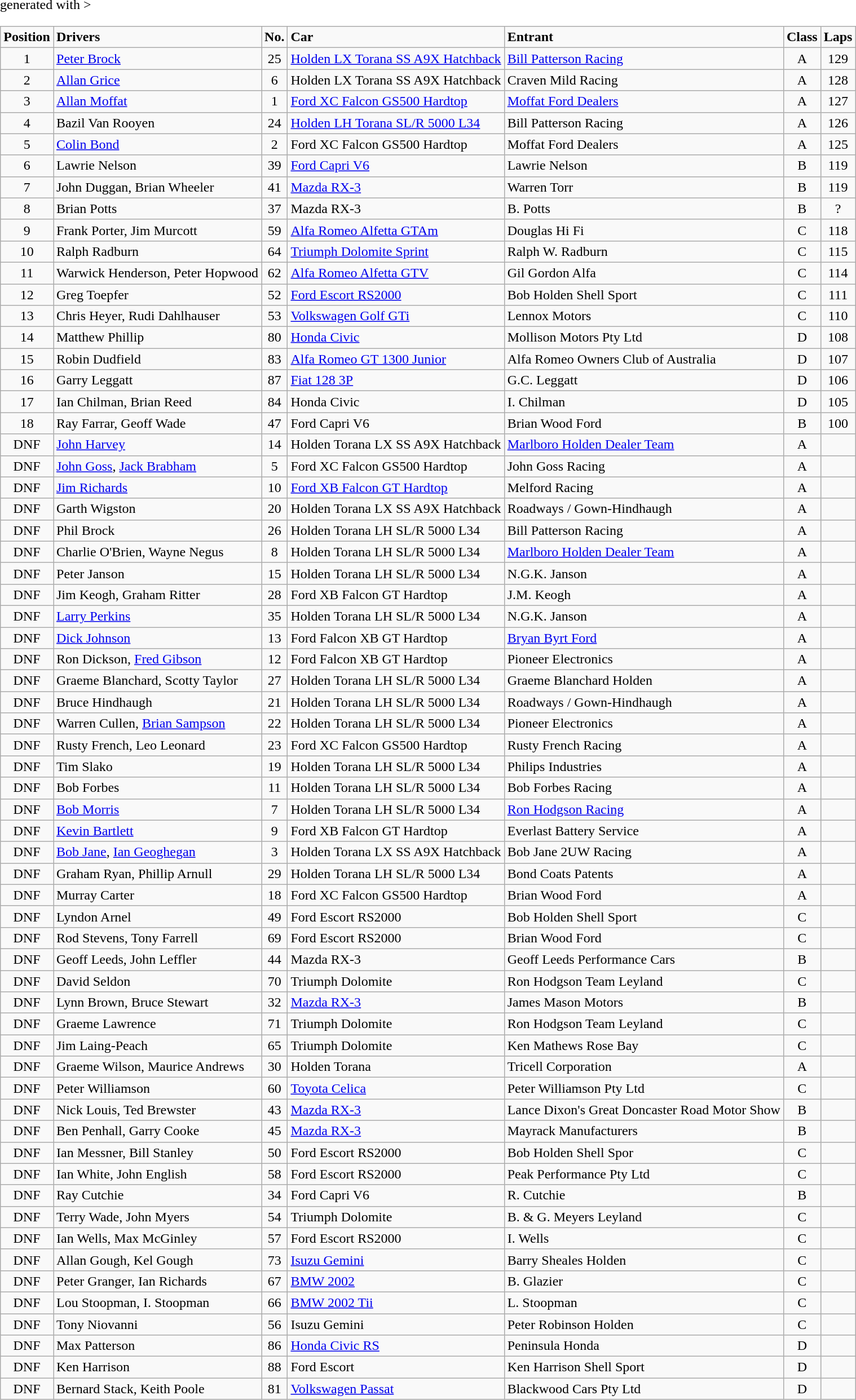<table class="wikitable" <hiddentext>generated with >
<tr style="font-weight:bold">
<td align="center">Position </td>
<td>Drivers </td>
<td align="center">No.</td>
<td>Car</td>
<td>Entrant </td>
<td align="center">Class </td>
<td align="center">Laps </td>
</tr>
<tr>
<td align="center">1</td>
<td><a href='#'>Peter Brock</a></td>
<td align="center">25</td>
<td><a href='#'>Holden LX Torana SS A9X Hatchback</a></td>
<td><a href='#'>Bill Patterson Racing</a></td>
<td align="center">A</td>
<td align="center">129</td>
</tr>
<tr>
<td align="center">2</td>
<td><a href='#'>Allan Grice</a></td>
<td align="center">6</td>
<td>Holden LX Torana SS A9X Hatchback</td>
<td>Craven Mild Racing</td>
<td align="center">A</td>
<td align="center">128</td>
</tr>
<tr>
<td align="center">3</td>
<td><a href='#'>Allan Moffat</a></td>
<td align="center">1</td>
<td><a href='#'>Ford XC Falcon GS500 Hardtop</a></td>
<td><a href='#'>Moffat Ford Dealers</a></td>
<td align="center">A</td>
<td align="center">127</td>
</tr>
<tr>
<td align="center">4</td>
<td>Bazil Van Rooyen</td>
<td align="center">24</td>
<td><a href='#'>Holden LH Torana SL/R 5000 L34</a></td>
<td>Bill Patterson Racing</td>
<td align="center">A</td>
<td align="center">126</td>
</tr>
<tr>
<td align="center">5</td>
<td><a href='#'>Colin Bond</a></td>
<td align="center">2</td>
<td>Ford XC Falcon GS500 Hardtop</td>
<td>Moffat Ford Dealers</td>
<td align="center">A</td>
<td align="center">125</td>
</tr>
<tr>
<td align="center">6</td>
<td>Lawrie Nelson</td>
<td align="center">39</td>
<td><a href='#'>Ford Capri V6</a></td>
<td>Lawrie Nelson</td>
<td align="center">B</td>
<td align="center">119</td>
</tr>
<tr>
<td align="center">7</td>
<td>John Duggan, Brian Wheeler</td>
<td align="center">41</td>
<td><a href='#'>Mazda RX-3</a></td>
<td>Warren Torr</td>
<td align="center">B</td>
<td align="center">119</td>
</tr>
<tr>
<td align="center">8</td>
<td>Brian Potts</td>
<td align="center">37</td>
<td>Mazda RX-3</td>
<td>B. Potts</td>
<td align="center">B</td>
<td align="center">?</td>
</tr>
<tr>
<td align="center">9</td>
<td>Frank Porter, Jim Murcott</td>
<td align="center">59</td>
<td><a href='#'>Alfa Romeo Alfetta GTAm</a></td>
<td>Douglas Hi Fi</td>
<td align="center">C</td>
<td align="center">118</td>
</tr>
<tr>
<td align="center">10</td>
<td>Ralph Radburn</td>
<td align="center">64</td>
<td><a href='#'>Triumph Dolomite Sprint</a></td>
<td>Ralph W. Radburn</td>
<td align="center">C</td>
<td align="center">115</td>
</tr>
<tr>
<td align="center">11</td>
<td>Warwick Henderson, Peter Hopwood</td>
<td align="center">62</td>
<td><a href='#'>Alfa Romeo Alfetta GTV</a></td>
<td>Gil Gordon Alfa</td>
<td align="center">C</td>
<td align="center">114</td>
</tr>
<tr>
<td align="center">12</td>
<td>Greg Toepfer</td>
<td align="center">52</td>
<td><a href='#'>Ford Escort RS2000</a></td>
<td>Bob Holden Shell Sport</td>
<td align="center">C</td>
<td align="center">111</td>
</tr>
<tr>
<td align="center">13</td>
<td>Chris Heyer, Rudi Dahlhauser</td>
<td align="center">53</td>
<td><a href='#'>Volkswagen Golf GTi</a></td>
<td>Lennox Motors</td>
<td align="center">C</td>
<td align="center">110</td>
</tr>
<tr>
<td align="center">14</td>
<td>Matthew Phillip</td>
<td align="center">80</td>
<td><a href='#'>Honda Civic</a></td>
<td>Mollison Motors Pty Ltd</td>
<td align="center">D</td>
<td align="center">108</td>
</tr>
<tr>
<td align="center">15</td>
<td>Robin Dudfield</td>
<td align="center">83</td>
<td><a href='#'>Alfa Romeo GT 1300 Junior</a></td>
<td>Alfa Romeo Owners Club of Australia</td>
<td align="center">D</td>
<td align="center">107</td>
</tr>
<tr>
<td align="center">16</td>
<td>Garry Leggatt</td>
<td align="center">87</td>
<td><a href='#'>Fiat 128 3P</a></td>
<td>G.C. Leggatt</td>
<td align="center">D</td>
<td align="center">106</td>
</tr>
<tr>
<td align="center">17</td>
<td>Ian Chilman, Brian Reed</td>
<td align="center">84</td>
<td>Honda Civic</td>
<td>I. Chilman</td>
<td align="center">D</td>
<td align="center">105</td>
</tr>
<tr>
<td align="center">18</td>
<td>Ray Farrar, Geoff Wade</td>
<td align="center">47</td>
<td>Ford Capri V6</td>
<td>Brian Wood Ford</td>
<td align="center">B</td>
<td align="center">100</td>
</tr>
<tr>
<td align="center">DNF</td>
<td><a href='#'>John Harvey</a></td>
<td align="center">14</td>
<td>Holden Torana LX SS A9X Hatchback</td>
<td><a href='#'>Marlboro Holden Dealer Team</a></td>
<td align="center">A</td>
<td align="center"></td>
</tr>
<tr>
<td align="center">DNF</td>
<td><a href='#'>John Goss</a>, <a href='#'>Jack Brabham</a></td>
<td align="center">5</td>
<td>Ford XC Falcon GS500 Hardtop</td>
<td>John Goss Racing</td>
<td align="center">A</td>
<td align="center"></td>
</tr>
<tr>
<td align="center">DNF</td>
<td><a href='#'>Jim Richards</a></td>
<td align="center">10</td>
<td><a href='#'>Ford XB Falcon GT Hardtop</a></td>
<td>Melford Racing</td>
<td align="center">A</td>
<td align="center"></td>
</tr>
<tr>
<td align="center">DNF</td>
<td>Garth Wigston</td>
<td align="center">20</td>
<td>Holden Torana LX SS A9X Hatchback</td>
<td>Roadways / Gown-Hindhaugh</td>
<td align="center">A</td>
<td align="center"></td>
</tr>
<tr>
<td align="center">DNF</td>
<td>Phil Brock</td>
<td align="center">26</td>
<td>Holden Torana LH SL/R 5000 L34</td>
<td>Bill Patterson Racing</td>
<td align="center">A</td>
<td align="center"></td>
</tr>
<tr>
<td align="center">DNF</td>
<td>Charlie O'Brien, Wayne Negus</td>
<td align="center">8</td>
<td>Holden Torana LH SL/R 5000 L34</td>
<td><a href='#'>Marlboro Holden Dealer Team</a></td>
<td align="center">A</td>
<td align="center"></td>
</tr>
<tr>
<td align="center">DNF</td>
<td>Peter Janson</td>
<td align="center">15</td>
<td>Holden Torana LH SL/R 5000 L34</td>
<td>N.G.K. Janson</td>
<td align="center">A</td>
<td align="center"></td>
</tr>
<tr>
<td align="center">DNF</td>
<td>Jim Keogh, Graham Ritter</td>
<td align="center">28</td>
<td>Ford XB Falcon GT Hardtop</td>
<td>J.M. Keogh</td>
<td align="center">A</td>
<td align="center"></td>
</tr>
<tr>
<td align="center">DNF</td>
<td><a href='#'>Larry Perkins</a></td>
<td align="center">35</td>
<td>Holden Torana LH SL/R 5000 L34</td>
<td>N.G.K. Janson</td>
<td align="center">A</td>
<td align="center"></td>
</tr>
<tr>
<td align="center">DNF</td>
<td><a href='#'>Dick Johnson</a></td>
<td align="center">13</td>
<td>Ford Falcon XB GT Hardtop</td>
<td><a href='#'>Bryan Byrt Ford</a></td>
<td align="center">A</td>
<td align="center"></td>
</tr>
<tr>
<td align="center">DNF</td>
<td>Ron Dickson, <a href='#'>Fred Gibson</a></td>
<td align="center">12</td>
<td>Ford Falcon XB GT Hardtop</td>
<td>Pioneer Electronics</td>
<td align="center">A</td>
<td align="center"></td>
</tr>
<tr>
<td align="center">DNF</td>
<td>Graeme Blanchard, Scotty Taylor</td>
<td align="center">27</td>
<td>Holden Torana LH SL/R 5000 L34</td>
<td>Graeme Blanchard Holden</td>
<td align="center">A</td>
<td align="center"></td>
</tr>
<tr>
<td align="center">DNF</td>
<td>Bruce Hindhaugh</td>
<td align="center">21</td>
<td>Holden Torana LH SL/R 5000 L34</td>
<td>Roadways / Gown-Hindhaugh</td>
<td align="center">A</td>
<td align="center"></td>
</tr>
<tr>
<td align="center">DNF</td>
<td>Warren Cullen, <a href='#'>Brian Sampson</a></td>
<td align="center">22</td>
<td>Holden Torana LH SL/R 5000 L34</td>
<td>Pioneer Electronics</td>
<td align="center">A</td>
<td align="center"></td>
</tr>
<tr>
<td align="center">DNF</td>
<td>Rusty French, Leo Leonard</td>
<td align="center">23</td>
<td>Ford XC Falcon GS500 Hardtop</td>
<td>Rusty French Racing</td>
<td align="center">A</td>
<td align="center"></td>
</tr>
<tr>
<td align="center">DNF</td>
<td>Tim Slako</td>
<td align="center">19</td>
<td>Holden Torana LH SL/R 5000 L34</td>
<td>Philips Industries</td>
<td align="center">A</td>
<td align="center"></td>
</tr>
<tr>
<td align="center">DNF</td>
<td>Bob Forbes</td>
<td align="center">11</td>
<td>Holden Torana LH SL/R 5000 L34</td>
<td>Bob Forbes Racing</td>
<td align="center">A</td>
<td align="center"></td>
</tr>
<tr>
<td align="center">DNF</td>
<td><a href='#'>Bob Morris</a></td>
<td align="center">7</td>
<td>Holden Torana LH SL/R 5000 L34</td>
<td><a href='#'>Ron Hodgson Racing</a></td>
<td align="center">A</td>
<td align="center"></td>
</tr>
<tr>
<td align="center">DNF</td>
<td><a href='#'>Kevin Bartlett</a></td>
<td align="center">9</td>
<td>Ford XB Falcon GT Hardtop</td>
<td>Everlast Battery Service</td>
<td align="center">A</td>
<td align="center"></td>
</tr>
<tr>
<td align="center">DNF</td>
<td><a href='#'>Bob Jane</a>, <a href='#'>Ian Geoghegan</a></td>
<td align="center">3</td>
<td>Holden Torana LX SS A9X Hatchback</td>
<td>Bob Jane 2UW Racing</td>
<td align="center">A</td>
<td align="center"></td>
</tr>
<tr>
<td align="center">DNF</td>
<td>Graham Ryan, Phillip Arnull</td>
<td align="center">29</td>
<td>Holden Torana LH SL/R 5000 L34</td>
<td>Bond Coats Patents</td>
<td align="center">A</td>
<td align="center"></td>
</tr>
<tr>
<td align="center">DNF</td>
<td>Murray Carter</td>
<td align="center">18</td>
<td>Ford XC Falcon GS500 Hardtop</td>
<td>Brian Wood Ford</td>
<td align="center">A</td>
<td align="center"></td>
</tr>
<tr>
<td align="center">DNF</td>
<td>Lyndon Arnel</td>
<td align="center">49</td>
<td>Ford Escort RS2000</td>
<td>Bob Holden Shell Sport</td>
<td align="center">C</td>
<td align="center"></td>
</tr>
<tr>
<td align="center">DNF</td>
<td>Rod Stevens, Tony Farrell</td>
<td align="center">69</td>
<td>Ford Escort RS2000</td>
<td>Brian Wood Ford</td>
<td align="center">C</td>
<td align="center"></td>
</tr>
<tr>
<td align="center">DNF</td>
<td>Geoff Leeds, John Leffler</td>
<td align="center">44</td>
<td>Mazda RX-3</td>
<td>Geoff Leeds Performance Cars</td>
<td align="center">B</td>
<td align="center"></td>
</tr>
<tr>
<td align="center">DNF</td>
<td>David Seldon</td>
<td align="center">70</td>
<td>Triumph Dolomite</td>
<td>Ron Hodgson Team Leyland</td>
<td align="center">C</td>
<td align="center"></td>
</tr>
<tr>
<td align="center">DNF</td>
<td>Lynn Brown, Bruce Stewart</td>
<td align="center">32</td>
<td><a href='#'>Mazda RX-3</a></td>
<td>James Mason Motors</td>
<td align="center">B</td>
<td align="center"></td>
</tr>
<tr>
<td align="center">DNF</td>
<td>Graeme Lawrence</td>
<td align="center">71</td>
<td>Triumph Dolomite</td>
<td>Ron Hodgson Team Leyland</td>
<td align="center">C</td>
<td align="center"></td>
</tr>
<tr>
<td align="center">DNF</td>
<td>Jim Laing-Peach</td>
<td align="center">65</td>
<td>Triumph Dolomite</td>
<td>Ken Mathews Rose Bay</td>
<td align="center">C</td>
<td align="center"></td>
</tr>
<tr>
<td align="center">DNF</td>
<td>Graeme Wilson, Maurice Andrews</td>
<td align="center">30</td>
<td>Holden Torana</td>
<td>Tricell Corporation</td>
<td align="center">A</td>
<td align="center"></td>
</tr>
<tr>
<td align="center">DNF</td>
<td>Peter Williamson</td>
<td align="center">60</td>
<td><a href='#'>Toyota Celica</a></td>
<td>Peter Williamson Pty Ltd</td>
<td align="center">C</td>
<td align="center"></td>
</tr>
<tr>
<td align="center">DNF</td>
<td>Nick Louis, Ted Brewster</td>
<td align="center">43</td>
<td><a href='#'>Mazda RX-3</a></td>
<td>Lance Dixon's Great Doncaster Road Motor Show</td>
<td align="center">B</td>
<td align="center"></td>
</tr>
<tr>
<td align="center">DNF</td>
<td>Ben Penhall, Garry Cooke</td>
<td align="center">45</td>
<td><a href='#'>Mazda RX-3</a></td>
<td>Mayrack Manufacturers</td>
<td align="center">B</td>
<td align="center"></td>
</tr>
<tr>
<td align="center">DNF</td>
<td>Ian Messner, Bill Stanley</td>
<td align="center">50</td>
<td>Ford Escort RS2000</td>
<td>Bob Holden Shell Spor</td>
<td align="center">C</td>
<td align="center"></td>
</tr>
<tr>
<td align="center">DNF</td>
<td>Ian White, John English</td>
<td align="center">58</td>
<td>Ford Escort RS2000</td>
<td>Peak Performance Pty Ltd</td>
<td align="center">C</td>
<td align="center"></td>
</tr>
<tr>
<td align="center">DNF</td>
<td>Ray Cutchie</td>
<td align="center">34</td>
<td>Ford Capri V6</td>
<td>R. Cutchie</td>
<td align="center">B</td>
<td align="center"></td>
</tr>
<tr>
<td align="center">DNF</td>
<td>Terry Wade, John Myers</td>
<td align="center">54</td>
<td>Triumph Dolomite</td>
<td>B. & G. Meyers Leyland</td>
<td align="center">C</td>
<td align="center"></td>
</tr>
<tr>
<td align="center">DNF</td>
<td>Ian Wells, Max McGinley</td>
<td align="center">57</td>
<td>Ford Escort RS2000</td>
<td>I. Wells</td>
<td align="center">C</td>
<td align="center"></td>
</tr>
<tr>
<td align="center">DNF</td>
<td>Allan Gough, Kel Gough</td>
<td align="center">73</td>
<td><a href='#'>Isuzu Gemini</a></td>
<td>Barry Sheales Holden</td>
<td align="center">C</td>
<td align="center"></td>
</tr>
<tr>
<td align="center">DNF</td>
<td>Peter Granger, Ian Richards</td>
<td align="center">67</td>
<td><a href='#'>BMW 2002</a></td>
<td>B. Glazier</td>
<td align="center">C</td>
<td align="center"></td>
</tr>
<tr>
<td align="center">DNF</td>
<td>Lou Stoopman, I. Stoopman</td>
<td align="center">66</td>
<td><a href='#'>BMW 2002 Tii</a></td>
<td>L. Stoopman</td>
<td align="center">C</td>
<td align="center"></td>
</tr>
<tr>
<td align="center">DNF</td>
<td>Tony Niovanni</td>
<td align="center">56</td>
<td>Isuzu Gemini</td>
<td>Peter Robinson Holden</td>
<td align="center">C</td>
<td align="center"></td>
</tr>
<tr>
<td align="center">DNF</td>
<td>Max Patterson</td>
<td align="center">86</td>
<td><a href='#'>Honda Civic RS</a></td>
<td>Peninsula Honda</td>
<td align="center">D</td>
<td align="center"></td>
</tr>
<tr>
<td align="center">DNF</td>
<td>Ken Harrison</td>
<td align="center">88</td>
<td>Ford Escort</td>
<td>Ken Harrison Shell Sport</td>
<td align="center">D</td>
<td align="center"></td>
</tr>
<tr>
<td align="center">DNF</td>
<td>Bernard Stack, Keith Poole</td>
<td align="center">81</td>
<td><a href='#'>Volkswagen Passat</a></td>
<td>Blackwood Cars Pty Ltd</td>
<td align="center">D</td>
<td align="center"></td>
</tr>
</table>
